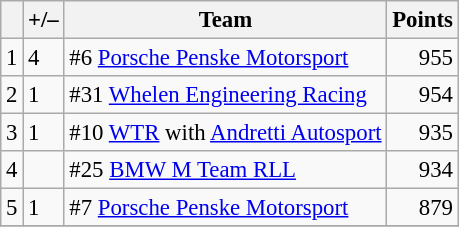<table class="wikitable" style="font-size: 95%;">
<tr>
<th scope="col"></th>
<th scope="col">+/–</th>
<th scope="col">Team</th>
<th scope="col">Points</th>
</tr>
<tr>
<td align=center>1</td>
<td align="left"> 4</td>
<td> #6 <a href='#'>Porsche Penske Motorsport</a></td>
<td align=right>955</td>
</tr>
<tr>
<td align=center>2</td>
<td align="left"> 1</td>
<td> #31 <a href='#'>Whelen Engineering Racing</a></td>
<td align=right>954</td>
</tr>
<tr>
<td align=center>3</td>
<td align="left"> 1</td>
<td> #10 <a href='#'>WTR</a> with <a href='#'>Andretti Autosport</a></td>
<td align=right>935</td>
</tr>
<tr>
<td align=center>4</td>
<td align="left"></td>
<td> #25 <a href='#'>BMW M Team RLL</a></td>
<td align=right>934</td>
</tr>
<tr>
<td align=center>5</td>
<td align="left"> 1</td>
<td> #7 <a href='#'>Porsche Penske Motorsport</a></td>
<td align=right>879</td>
</tr>
<tr>
</tr>
</table>
